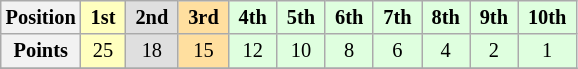<table class="wikitable" style="font-size:85%; text-align:center">
<tr>
<th>Position</th>
<td style="background:#FFFFBF;"> <strong>1st</strong> </td>
<td style="background:#DFDFDF;"> <strong>2nd</strong> </td>
<td style="background:#FFDF9F;"> <strong>3rd</strong> </td>
<td style="background:#DFFFDF;"> <strong>4th</strong> </td>
<td style="background:#DFFFDF;"> <strong>5th</strong> </td>
<td style="background:#DFFFDF;"> <strong>6th</strong> </td>
<td style="background:#DFFFDF;"> <strong>7th</strong> </td>
<td style="background:#DFFFDF;"> <strong>8th</strong> </td>
<td style="background:#DFFFDF;"> <strong>9th</strong> </td>
<td style="background:#DFFFDF;"> <strong>10th</strong> </td>
</tr>
<tr>
<th>Points</th>
<td style="background:#FFFFBF;">25</td>
<td style="background:#DFDFDF;">18</td>
<td style="background:#FFDF9F;">15</td>
<td style="background:#DFFFDF;">12</td>
<td style="background:#DFFFDF;">10</td>
<td style="background:#DFFFDF;">8</td>
<td style="background:#DFFFDF;">6</td>
<td style="background:#DFFFDF;">4</td>
<td style="background:#DFFFDF;">2</td>
<td style="background:#DFFFDF;">1</td>
</tr>
<tr>
</tr>
</table>
